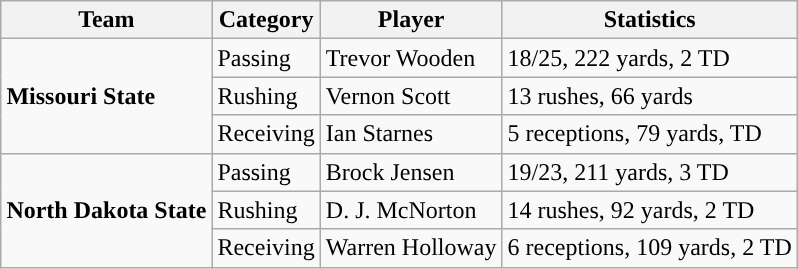<table class="wikitable" style="float: right;">
<tr>
<th>Team</th>
<th>Category</th>
<th>Player</th>
<th>Statistics</th>
</tr>
<tr>
<td rowspan=3><strong>Missouri State</strong></td>
<td>Passing</td>
<td>Trevor Wooden</td>
<td>18/25, 222 yards, 2 TD</td>
</tr>
<tr>
<td>Rushing</td>
<td>Vernon Scott</td>
<td>13 rushes, 66 yards</td>
</tr>
<tr>
<td>Receiving</td>
<td>Ian Starnes</td>
<td>5 receptions, 79 yards, TD</td>
</tr>
<tr>
<td rowspan=3><strong>North Dakota State</strong></td>
<td>Passing</td>
<td>Brock Jensen</td>
<td>19/23, 211 yards, 3 TD</td>
</tr>
<tr>
<td>Rushing</td>
<td>D. J. McNorton</td>
<td>14 rushes, 92 yards, 2 TD</td>
</tr>
<tr>
<td>Receiving</td>
<td>Warren Holloway</td>
<td>6 receptions, 109 yards, 2 TD</td>
</tr>
</table>
